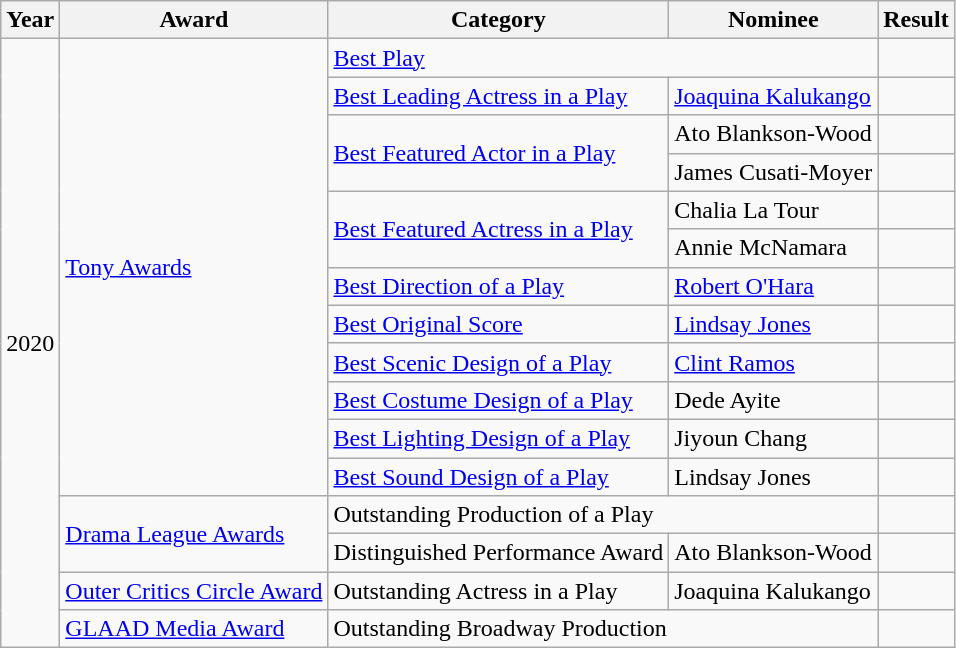<table class="wikitable">
<tr>
<th>Year</th>
<th>Award</th>
<th>Category</th>
<th>Nominee</th>
<th>Result</th>
</tr>
<tr>
<td rowspan="24">2020</td>
<td rowspan="12"><a href='#'>Tony Awards</a></td>
<td colspan="2"><a href='#'>Best Play</a></td>
<td></td>
</tr>
<tr>
<td><a href='#'>Best Leading Actress in a Play</a></td>
<td><a href='#'>Joaquina Kalukango</a></td>
<td></td>
</tr>
<tr>
<td rowspan="2"><a href='#'>Best Featured Actor in a Play</a></td>
<td>Ato Blankson-Wood</td>
<td></td>
</tr>
<tr>
<td>James Cusati-Moyer</td>
<td></td>
</tr>
<tr>
<td rowspan="2"><a href='#'>Best Featured Actress in a Play</a></td>
<td>Chalia La Tour</td>
<td></td>
</tr>
<tr>
<td>Annie McNamara</td>
<td></td>
</tr>
<tr>
<td><a href='#'>Best Direction of a Play</a></td>
<td><a href='#'>Robert O'Hara</a></td>
<td></td>
</tr>
<tr>
<td><a href='#'>Best Original Score</a></td>
<td><a href='#'>Lindsay Jones</a></td>
<td></td>
</tr>
<tr>
<td><a href='#'>Best Scenic Design of a Play</a></td>
<td><a href='#'>Clint Ramos</a></td>
<td></td>
</tr>
<tr>
<td><a href='#'>Best Costume Design of a Play</a></td>
<td>Dede Ayite</td>
<td></td>
</tr>
<tr>
<td><a href='#'>Best Lighting Design of a Play</a></td>
<td>Jiyoun Chang</td>
<td></td>
</tr>
<tr>
<td><a href='#'>Best Sound Design of a Play</a></td>
<td>Lindsay Jones</td>
<td></td>
</tr>
<tr>
<td rowspan="2"><a href='#'>Drama League Awards</a></td>
<td colspan="2">Outstanding Production of a Play</td>
<td></td>
</tr>
<tr>
<td>Distinguished Performance Award</td>
<td>Ato Blankson-Wood</td>
<td></td>
</tr>
<tr>
<td><a href='#'>Outer Critics Circle Award</a></td>
<td>Outstanding Actress in a Play</td>
<td>Joaquina Kalukango</td>
<td></td>
</tr>
<tr>
<td><a href='#'>GLAAD Media Award</a></td>
<td colspan="2">Outstanding Broadway Production</td>
<td></td>
</tr>
</table>
